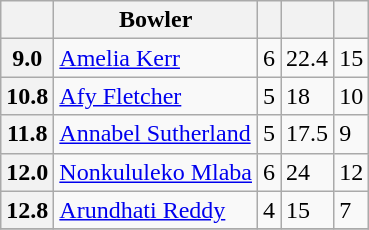<table class="wikitable">
<tr>
<th scope=col></th>
<th scope=col>Bowler</th>
<th scope=col><a href='#'></a></th>
<th scope=col><a href='#'></a></th>
<th scope=col><a href='#'></a></th>
</tr>
<tr>
<th>9.0</th>
<td> <a href='#'>Amelia Kerr</a></td>
<td>6</td>
<td>22.4</td>
<td>15</td>
</tr>
<tr>
<th>10.8</th>
<td> <a href='#'>Afy Fletcher</a></td>
<td>5</td>
<td>18</td>
<td>10</td>
</tr>
<tr>
<th>11.8</th>
<td> <a href='#'>Annabel Sutherland</a></td>
<td>5</td>
<td>17.5</td>
<td>9</td>
</tr>
<tr>
<th>12.0</th>
<td> <a href='#'>Nonkululeko Mlaba</a></td>
<td>6</td>
<td>24</td>
<td>12</td>
</tr>
<tr>
<th>12.8</th>
<td> <a href='#'>Arundhati Reddy</a></td>
<td>4</td>
<td>15</td>
<td>7</td>
</tr>
<tr>
</tr>
</table>
